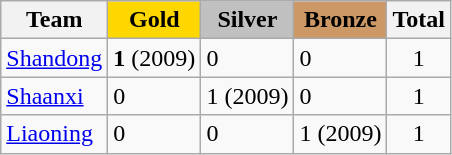<table class="wikitable sortable">
<tr>
<th>Team</th>
<th style=background:gold>Gold</th>
<th style=background:silver>Silver</th>
<th style=background:#cc9966>Bronze</th>
<th>Total</th>
</tr>
<tr>
<td><a href='#'>Shandong</a></td>
<td><strong>1</strong> (2009)</td>
<td>0</td>
<td>0</td>
<td align=center>1</td>
</tr>
<tr>
<td><a href='#'>Shaanxi</a></td>
<td>0</td>
<td>1 (2009)</td>
<td>0</td>
<td align=center>1</td>
</tr>
<tr>
<td><a href='#'>Liaoning</a></td>
<td>0</td>
<td>0</td>
<td>1 (2009)</td>
<td align=center>1</td>
</tr>
</table>
